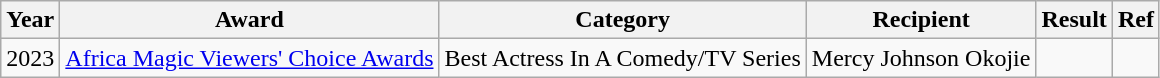<table class="wikitable">
<tr>
<th>Year</th>
<th>Award</th>
<th>Category</th>
<th>Recipient</th>
<th>Result</th>
<th>Ref</th>
</tr>
<tr>
<td>2023</td>
<td><a href='#'>Africa Magic Viewers' Choice Awards</a></td>
<td>Best Actress In A Comedy/TV Series</td>
<td>Mercy Johnson Okojie</td>
<td></td>
<td></td>
</tr>
</table>
